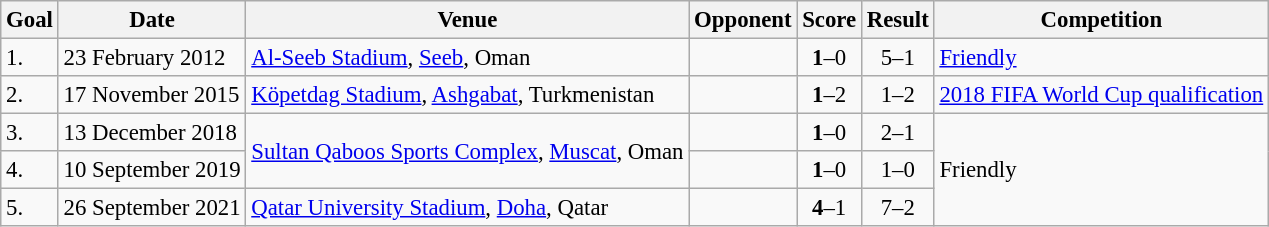<table class="wikitable" style="font-size:95%;">
<tr>
<th>Goal</th>
<th>Date</th>
<th>Venue</th>
<th>Opponent</th>
<th>Score</th>
<th>Result</th>
<th>Competition</th>
</tr>
<tr>
<td>1.</td>
<td>23 February 2012</td>
<td><a href='#'>Al-Seeb Stadium</a>, <a href='#'>Seeb</a>, Oman</td>
<td></td>
<td align=center><strong>1</strong>–0</td>
<td align=center>5–1</td>
<td><a href='#'>Friendly</a></td>
</tr>
<tr>
<td>2.</td>
<td>17 November 2015</td>
<td><a href='#'>Köpetdag Stadium</a>, <a href='#'>Ashgabat</a>, Turkmenistan</td>
<td></td>
<td align=center><strong>1</strong>–2</td>
<td align=center>1–2</td>
<td><a href='#'>2018 FIFA World Cup qualification</a></td>
</tr>
<tr>
<td>3.</td>
<td>13 December 2018</td>
<td rowspan=2><a href='#'>Sultan Qaboos Sports Complex</a>, <a href='#'>Muscat</a>, Oman</td>
<td></td>
<td align=center><strong>1</strong>–0</td>
<td align=center>2–1</td>
<td rowspan=3>Friendly</td>
</tr>
<tr>
<td>4.</td>
<td>10 September 2019</td>
<td></td>
<td align=center><strong>1</strong>–0</td>
<td align=center>1–0</td>
</tr>
<tr>
<td>5.</td>
<td>26 September 2021</td>
<td><a href='#'>Qatar University Stadium</a>, <a href='#'>Doha</a>, Qatar</td>
<td></td>
<td align=center><strong>4</strong>–1</td>
<td align=center>7–2</td>
</tr>
</table>
